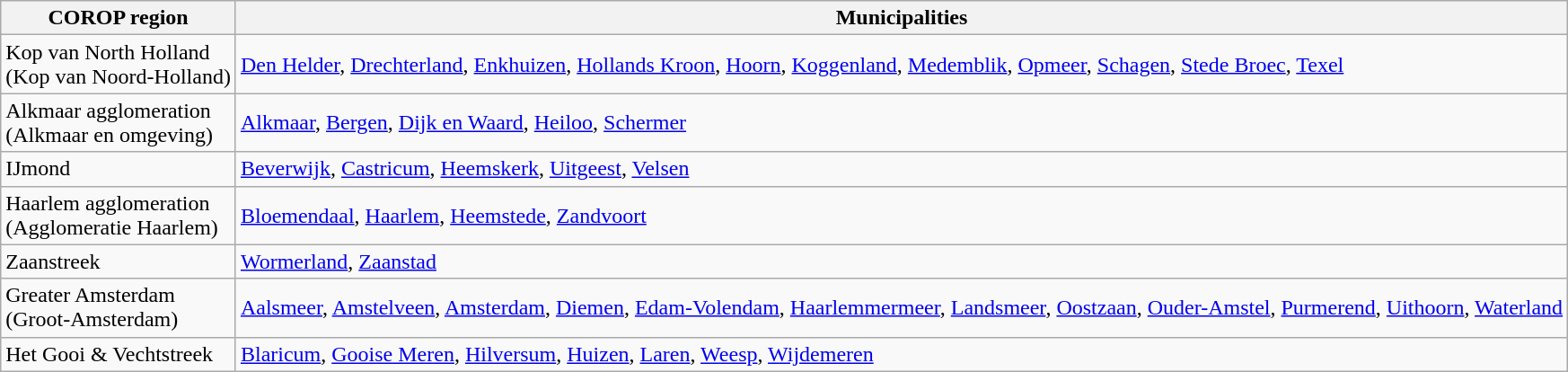<table class="wikitable sortable">
<tr>
<th>COROP region</th>
<th>Municipalities</th>
</tr>
<tr>
<td>Kop van North Holland<br>(Kop van Noord-Holland)</td>
<td><a href='#'>Den Helder</a>, <a href='#'>Drechterland</a>, <a href='#'>Enkhuizen</a>, <a href='#'>Hollands Kroon</a>, <a href='#'>Hoorn</a>, <a href='#'>Koggenland</a>, <a href='#'>Medemblik</a>, <a href='#'>Opmeer</a>, <a href='#'>Schagen</a>, <a href='#'>Stede Broec</a>, <a href='#'>Texel</a></td>
</tr>
<tr>
<td>Alkmaar agglomeration<br>(Alkmaar en omgeving)</td>
<td><a href='#'>Alkmaar</a>, <a href='#'>Bergen</a>, <a href='#'>Dijk en Waard</a>, <a href='#'>Heiloo</a>, <a href='#'>Schermer</a></td>
</tr>
<tr>
<td>IJmond</td>
<td><a href='#'>Beverwijk</a>, <a href='#'>Castricum</a>, <a href='#'>Heemskerk</a>, <a href='#'>Uitgeest</a>, <a href='#'>Velsen</a></td>
</tr>
<tr>
<td>Haarlem agglomeration<br>(Agglomeratie Haarlem)</td>
<td><a href='#'>Bloemendaal</a>, <a href='#'>Haarlem</a>, <a href='#'>Heemstede</a>, <a href='#'>Zandvoort</a></td>
</tr>
<tr>
<td>Zaanstreek</td>
<td><a href='#'>Wormerland</a>, <a href='#'>Zaanstad</a></td>
</tr>
<tr>
<td>Greater Amsterdam<br>(Groot-Amsterdam)</td>
<td><a href='#'>Aalsmeer</a>, <a href='#'>Amstelveen</a>, <a href='#'>Amsterdam</a>, <a href='#'>Diemen</a>, <a href='#'>Edam-Volendam</a>, <a href='#'>Haarlemmermeer</a>, <a href='#'>Landsmeer</a>, <a href='#'>Oostzaan</a>, <a href='#'>Ouder-Amstel</a>, <a href='#'>Purmerend</a>, <a href='#'>Uithoorn</a>, <a href='#'>Waterland</a></td>
</tr>
<tr>
<td>Het Gooi & Vechtstreek</td>
<td><a href='#'>Blaricum</a>, <a href='#'>Gooise Meren</a>, <a href='#'>Hilversum</a>, <a href='#'>Huizen</a>, <a href='#'>Laren</a>, <a href='#'>Weesp</a>, <a href='#'>Wijdemeren</a></td>
</tr>
</table>
